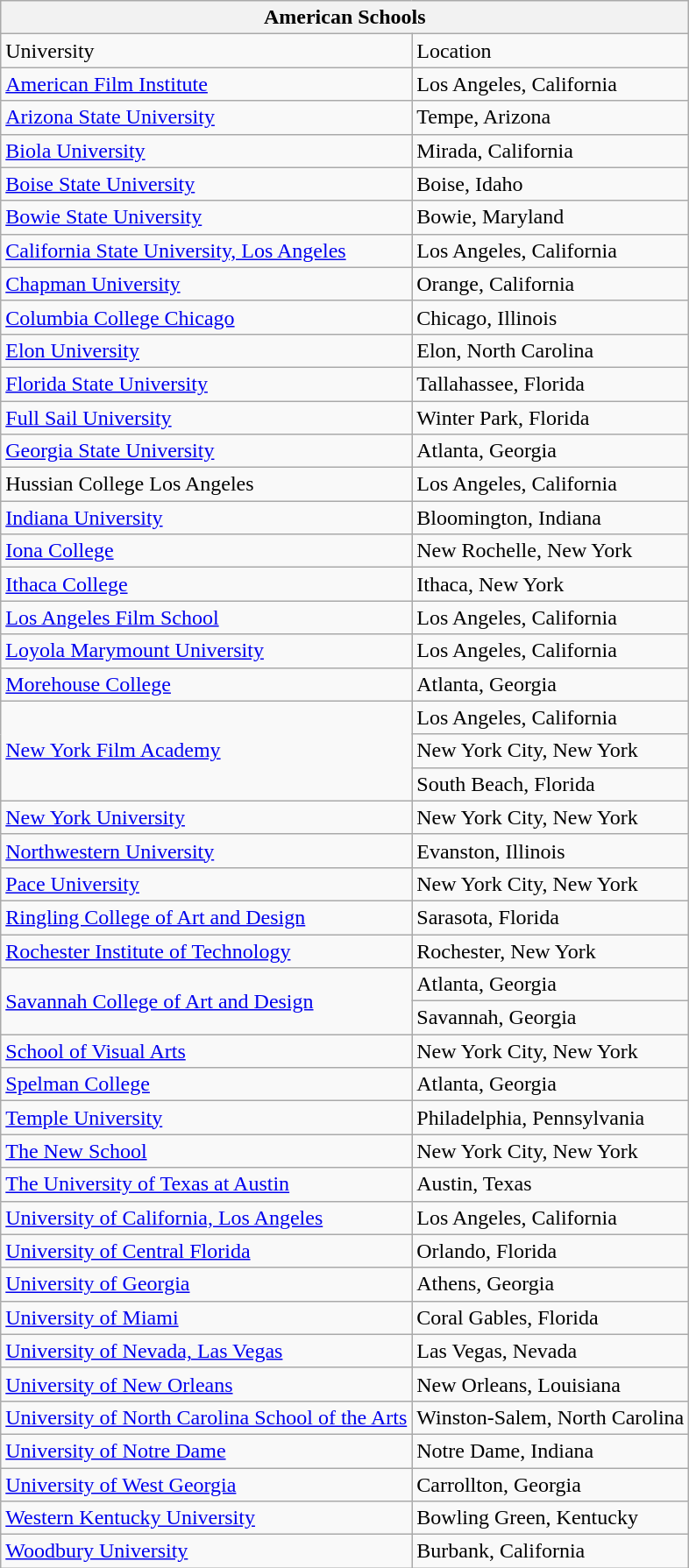<table class="wikitable">
<tr>
<th colspan="2">American Schools</th>
</tr>
<tr>
<td>University</td>
<td>Location</td>
</tr>
<tr>
<td><a href='#'>American Film Institute</a></td>
<td>Los Angeles, California</td>
</tr>
<tr>
<td><a href='#'>Arizona State University</a></td>
<td>Tempe, Arizona</td>
</tr>
<tr>
<td><a href='#'>Biola University</a></td>
<td>Mirada, California</td>
</tr>
<tr>
<td><a href='#'>Boise State University</a></td>
<td>Boise, Idaho</td>
</tr>
<tr>
<td><a href='#'>Bowie State University</a></td>
<td>Bowie, Maryland</td>
</tr>
<tr>
<td><a href='#'>California State University, Los Angeles</a></td>
<td>Los Angeles, California</td>
</tr>
<tr>
<td><a href='#'>Chapman University</a></td>
<td>Orange, California</td>
</tr>
<tr>
<td><a href='#'>Columbia College Chicago</a></td>
<td>Chicago, Illinois</td>
</tr>
<tr>
<td><a href='#'>Elon University</a></td>
<td>Elon, North Carolina</td>
</tr>
<tr>
<td><a href='#'>Florida State University</a></td>
<td>Tallahassee, Florida</td>
</tr>
<tr>
<td><a href='#'>Full Sail University</a></td>
<td>Winter Park, Florida</td>
</tr>
<tr>
<td><a href='#'>Georgia State University</a></td>
<td>Atlanta, Georgia</td>
</tr>
<tr>
<td>Hussian College Los Angeles</td>
<td>Los Angeles, California</td>
</tr>
<tr>
<td><a href='#'>Indiana University</a></td>
<td>Bloomington, Indiana</td>
</tr>
<tr>
<td><a href='#'>Iona College</a></td>
<td>New Rochelle, New York</td>
</tr>
<tr>
<td><a href='#'>Ithaca College</a></td>
<td>Ithaca, New York</td>
</tr>
<tr>
<td><a href='#'>Los Angeles Film School</a></td>
<td>Los Angeles, California</td>
</tr>
<tr>
<td><a href='#'>Loyola Marymount University</a></td>
<td>Los Angeles, California</td>
</tr>
<tr>
<td><a href='#'>Morehouse College</a></td>
<td>Atlanta, Georgia</td>
</tr>
<tr>
<td rowspan="3"><a href='#'>New York Film Academy</a></td>
<td>Los Angeles, California</td>
</tr>
<tr>
<td>New York City, New York</td>
</tr>
<tr>
<td>South Beach, Florida</td>
</tr>
<tr>
<td><a href='#'>New York University</a></td>
<td>New York City, New York</td>
</tr>
<tr>
<td><a href='#'>Northwestern University</a></td>
<td>Evanston, Illinois</td>
</tr>
<tr>
<td><a href='#'>Pace University</a></td>
<td>New York City, New York</td>
</tr>
<tr>
<td><a href='#'>Ringling College of Art and Design</a></td>
<td>Sarasota, Florida</td>
</tr>
<tr>
<td><a href='#'>Rochester Institute of Technology</a></td>
<td>Rochester, New York</td>
</tr>
<tr>
<td rowspan="2"><a href='#'>Savannah College of Art and Design</a></td>
<td>Atlanta, Georgia</td>
</tr>
<tr>
<td>Savannah, Georgia</td>
</tr>
<tr>
<td><a href='#'>School of Visual Arts</a></td>
<td>New York City, New York</td>
</tr>
<tr>
<td><a href='#'>Spelman College</a></td>
<td>Atlanta, Georgia</td>
</tr>
<tr>
<td><a href='#'>Temple University</a></td>
<td>Philadelphia, Pennsylvania</td>
</tr>
<tr>
<td><a href='#'>The New School</a></td>
<td>New York City, New York</td>
</tr>
<tr>
<td><a href='#'>The University of Texas at Austin</a></td>
<td>Austin, Texas</td>
</tr>
<tr>
<td><a href='#'>University of California, Los Angeles</a></td>
<td>Los Angeles, California</td>
</tr>
<tr>
<td><a href='#'>University of Central Florida</a></td>
<td>Orlando, Florida</td>
</tr>
<tr>
<td><a href='#'>University of Georgia</a></td>
<td>Athens, Georgia</td>
</tr>
<tr>
<td><a href='#'>University of Miami</a></td>
<td>Coral Gables, Florida</td>
</tr>
<tr>
<td><a href='#'>University of Nevada, Las Vegas</a></td>
<td>Las Vegas, Nevada</td>
</tr>
<tr>
<td><a href='#'>University of New Orleans</a></td>
<td>New Orleans, Louisiana</td>
</tr>
<tr>
<td><a href='#'>University of North Carolina School of the Arts</a></td>
<td>Winston-Salem, North Carolina</td>
</tr>
<tr>
<td><a href='#'>University of Notre Dame</a></td>
<td>Notre Dame, Indiana</td>
</tr>
<tr>
<td><a href='#'>University of West Georgia</a></td>
<td>Carrollton, Georgia</td>
</tr>
<tr>
<td><a href='#'>Western Kentucky University</a></td>
<td>Bowling Green, Kentucky</td>
</tr>
<tr>
<td><a href='#'>Woodbury University</a></td>
<td>Burbank, California</td>
</tr>
</table>
